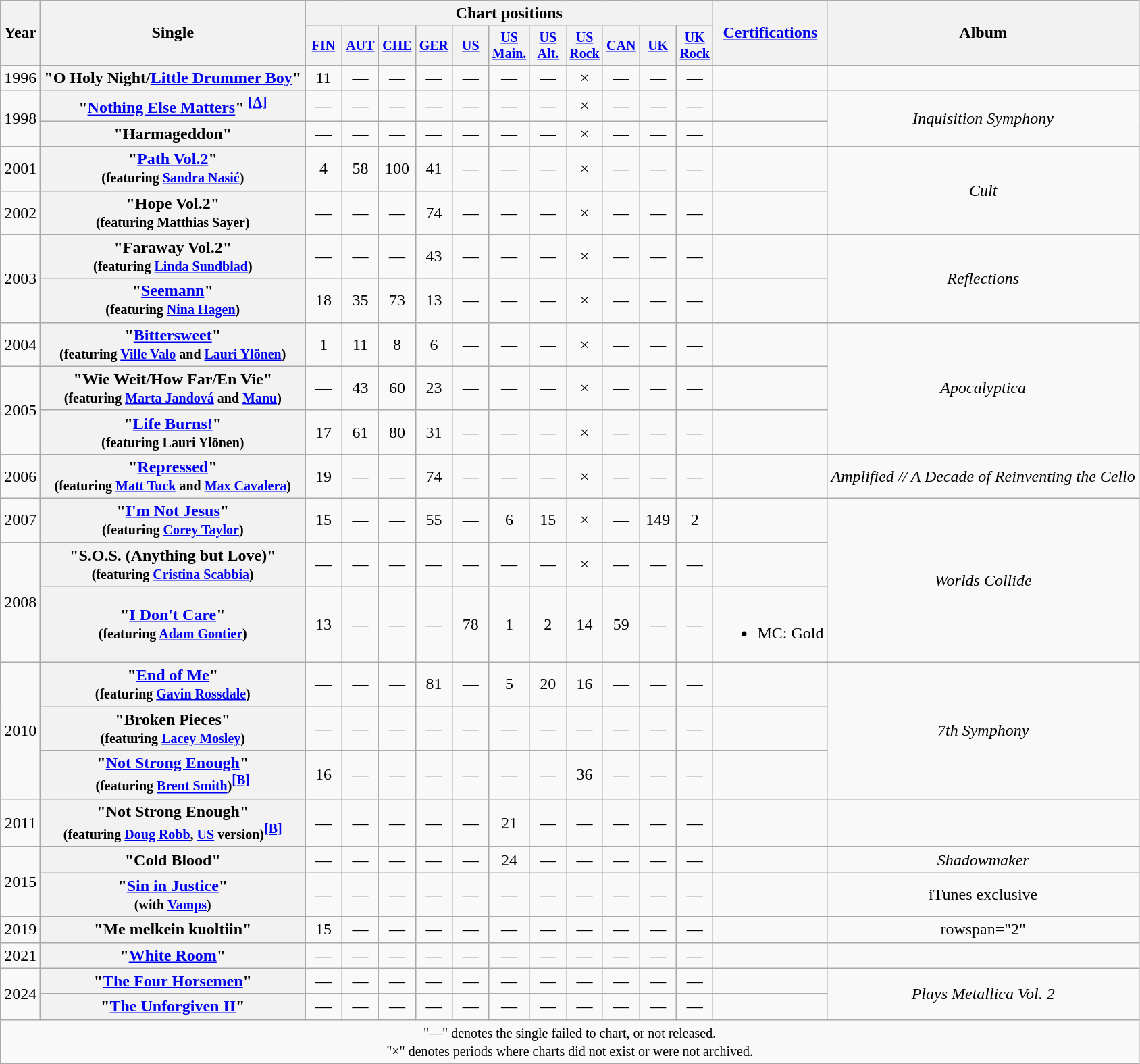<table class="wikitable plainrowheaders" style="text-align:center;">
<tr>
<th rowspan="2">Year</th>
<th rowspan="2">Single</th>
<th colspan="11">Chart positions</th>
<th rowspan="2"><a href='#'>Certifications</a></th>
<th rowspan="2">Album</th>
</tr>
<tr style="font-size:smaller;">
<th width="30"><a href='#'>FIN</a><br></th>
<th width="30"><a href='#'>AUT</a><br></th>
<th width="30"><a href='#'>CHE</a><br></th>
<th width="30"><a href='#'>GER</a><br></th>
<th width="30"><a href='#'>US</a><br></th>
<th width="30"><a href='#'>US<br>Main.</a><br></th>
<th width="30"><a href='#'>US<br>Alt.</a><br></th>
<th><a href='#'>US</a><br><a href='#'>Rock</a><br></th>
<th width="30"><a href='#'>CAN</a><br></th>
<th width="30"><a href='#'>UK</a><br></th>
<th width="30"><a href='#'>UK Rock</a></th>
</tr>
<tr>
<td>1996</td>
<th scope="row" align="left">"O Holy Night/<a href='#'>Little Drummer Boy</a>"</th>
<td>11</td>
<td>—</td>
<td>—</td>
<td>—</td>
<td>—</td>
<td>—</td>
<td>—</td>
<td>×</td>
<td>—</td>
<td>—</td>
<td>—</td>
<td></td>
<td></td>
</tr>
<tr>
<td rowspan="2">1998</td>
<th scope="row" align="left">"<a href='#'>Nothing Else Matters</a>" <sup><span></span><a href='#'><strong>[A]</strong></a></sup></th>
<td>—</td>
<td>—</td>
<td>—</td>
<td>—</td>
<td>—</td>
<td>—</td>
<td>—</td>
<td>×</td>
<td>—</td>
<td>—</td>
<td>—</td>
<td></td>
<td rowspan="2"><em>Inquisition Symphony</em></td>
</tr>
<tr>
<th scope="row" align="left">"Harmageddon"</th>
<td>—</td>
<td>—</td>
<td>—</td>
<td>—</td>
<td>—</td>
<td>—</td>
<td>—</td>
<td>×</td>
<td>—</td>
<td>—</td>
<td>—</td>
<td></td>
</tr>
<tr>
<td>2001</td>
<th scope="row" align="left">"<a href='#'>Path Vol.2</a>"<br><small>(featuring <a href='#'>Sandra Nasić</a>)</small></th>
<td>4</td>
<td>58</td>
<td>100</td>
<td>41</td>
<td>—</td>
<td>—</td>
<td>—</td>
<td>×</td>
<td>—</td>
<td>—</td>
<td>—</td>
<td></td>
<td rowspan="2"><em>Cult</em></td>
</tr>
<tr>
<td>2002</td>
<th scope="row" align="left">"Hope Vol.2"<br><small>(featuring Matthias Sayer)</small></th>
<td>—</td>
<td>—</td>
<td>—</td>
<td>74</td>
<td>—</td>
<td>—</td>
<td>—</td>
<td>×</td>
<td>—</td>
<td>—</td>
<td>—</td>
<td></td>
</tr>
<tr>
<td rowspan="2">2003</td>
<th scope="row" align="left">"Faraway Vol.2"<br><small>(featuring <a href='#'>Linda Sundblad</a>)</small></th>
<td>—</td>
<td>—</td>
<td>—</td>
<td>43</td>
<td>—</td>
<td>—</td>
<td>—</td>
<td>×</td>
<td>—</td>
<td>—</td>
<td>—</td>
<td></td>
<td rowspan="2"><em>Reflections</em></td>
</tr>
<tr>
<th scope="row" align="left">"<a href='#'>Seemann</a>"<br><small>(featuring <a href='#'>Nina Hagen</a>)</small></th>
<td>18</td>
<td>35</td>
<td>73</td>
<td>13</td>
<td>—</td>
<td>—</td>
<td>—</td>
<td>×</td>
<td>—</td>
<td>—</td>
<td>—</td>
<td></td>
</tr>
<tr>
<td>2004</td>
<th scope="row" align="left">"<a href='#'>Bittersweet</a>"<br><small>(featuring <a href='#'>Ville Valo</a> and <a href='#'>Lauri Ylönen</a>)</small></th>
<td>1</td>
<td>11</td>
<td>8</td>
<td>6</td>
<td>—</td>
<td>—</td>
<td>—</td>
<td>×</td>
<td>—</td>
<td>—</td>
<td>—</td>
<td></td>
<td rowspan="3"><em>Apocalyptica</em></td>
</tr>
<tr>
<td rowspan="2">2005</td>
<th scope="row" align="left">"Wie Weit/How Far/En Vie"<br><small>(featuring <a href='#'>Marta Jandová</a> and <a href='#'>Manu</a>)</small></th>
<td>—</td>
<td>43</td>
<td>60</td>
<td>23</td>
<td>—</td>
<td>—</td>
<td>—</td>
<td>×</td>
<td>—</td>
<td>—</td>
<td>—</td>
<td></td>
</tr>
<tr>
<th scope="row" align="left">"<a href='#'>Life Burns!</a>"<br><small>(featuring Lauri Ylönen)</small></th>
<td>17</td>
<td>61</td>
<td>80</td>
<td>31</td>
<td>—</td>
<td>—</td>
<td>—</td>
<td>×</td>
<td>—</td>
<td>—</td>
<td>—</td>
<td></td>
</tr>
<tr>
<td>2006</td>
<th scope="row" align="left">"<a href='#'>Repressed</a>"<br><small>(featuring <a href='#'>Matt Tuck</a> and <a href='#'>Max Cavalera</a>)</small></th>
<td>19</td>
<td>—</td>
<td>—</td>
<td>74</td>
<td>—</td>
<td>—</td>
<td>—</td>
<td>×</td>
<td>—</td>
<td>—</td>
<td>—</td>
<td></td>
<td><em>Amplified // A Decade of Reinventing the Cello</em></td>
</tr>
<tr>
<td>2007</td>
<th scope="row" align="left">"<a href='#'>I'm Not Jesus</a>"<br><small>(featuring <a href='#'>Corey Taylor</a>)</small></th>
<td>15</td>
<td>—</td>
<td>—</td>
<td>55</td>
<td>—</td>
<td>6</td>
<td>15</td>
<td>×</td>
<td>—</td>
<td>149</td>
<td>2</td>
<td></td>
<td rowspan="3"><em>Worlds Collide</em></td>
</tr>
<tr>
<td rowspan="2">2008</td>
<th scope="row" align="left">"S.O.S. (Anything but Love)"<br><small>(featuring <a href='#'>Cristina Scabbia</a>)</small></th>
<td>—</td>
<td>—</td>
<td>—</td>
<td>—</td>
<td>—</td>
<td>—</td>
<td>—</td>
<td>×</td>
<td>—</td>
<td>—</td>
<td>—</td>
<td></td>
</tr>
<tr>
<th scope="row" align="left">"<a href='#'>I Don't Care</a>"<br><small>(featuring <a href='#'>Adam Gontier</a>)</small></th>
<td>13</td>
<td>—</td>
<td>—</td>
<td>—</td>
<td>78</td>
<td>1</td>
<td>2</td>
<td>14</td>
<td>59</td>
<td>—</td>
<td>—</td>
<td><br><ul><li>MC: Gold</li></ul></td>
</tr>
<tr>
<td rowspan="3">2010</td>
<th scope="row" align="left">"<a href='#'>End of Me</a>"<br><small>(featuring <a href='#'>Gavin Rossdale</a>)</small></th>
<td>—</td>
<td>—</td>
<td>—</td>
<td>81</td>
<td>—</td>
<td>5</td>
<td>20</td>
<td>16</td>
<td>—</td>
<td>—</td>
<td>—</td>
<td></td>
<td rowspan="3"><em>7th Symphony</em></td>
</tr>
<tr>
<th scope="row" align="left">"Broken Pieces"<br><small>(featuring <a href='#'>Lacey Mosley</a>)</small></th>
<td>—</td>
<td>—</td>
<td>—</td>
<td>—</td>
<td>—</td>
<td>—</td>
<td>—</td>
<td>—</td>
<td>—</td>
<td>—</td>
<td>—</td>
<td></td>
</tr>
<tr>
<th scope="row" align="left">"<a href='#'>Not Strong Enough</a>"<br><small>(featuring <a href='#'>Brent Smith</a>)</small><sup><span></span><a href='#'><strong>[B]</strong></a></sup></th>
<td>16</td>
<td>—</td>
<td>—</td>
<td>—</td>
<td>—</td>
<td>—</td>
<td>—</td>
<td>36</td>
<td>—</td>
<td>—</td>
<td>—</td>
<td></td>
</tr>
<tr>
<td>2011</td>
<th scope="row" align="left">"Not Strong Enough"<br><small>(featuring <a href='#'>Doug Robb</a>, <a href='#'>US</a> version)</small><sup><span></span><a href='#'><strong>[B]</strong></a></sup></th>
<td>—</td>
<td>—</td>
<td>—</td>
<td>—</td>
<td>—</td>
<td>21</td>
<td>—</td>
<td>—</td>
<td>—</td>
<td>—</td>
<td>—</td>
<td></td>
<td></td>
</tr>
<tr>
<td rowspan="2">2015</td>
<th scope="row" align="left">"Cold Blood"</th>
<td>—</td>
<td>—</td>
<td>—</td>
<td>—</td>
<td>—</td>
<td>24</td>
<td>—</td>
<td>—</td>
<td>—</td>
<td>—</td>
<td>—</td>
<td></td>
<td><em>Shadowmaker</em></td>
</tr>
<tr>
<th scope="row" align="left">"<a href='#'>Sin in Justice</a>"<br><small>(with <a href='#'>Vamps</a>)</small></th>
<td>—</td>
<td>—</td>
<td>—</td>
<td>—</td>
<td>—</td>
<td>—</td>
<td>—</td>
<td>—</td>
<td>—</td>
<td>—</td>
<td>—</td>
<td></td>
<td>iTunes exclusive</td>
</tr>
<tr>
<td>2019</td>
<th scope="row" align="left">"Me melkein kuoltiin"<br></th>
<td>15<br></td>
<td>—</td>
<td>—</td>
<td>—</td>
<td>—</td>
<td>—</td>
<td>—</td>
<td>—</td>
<td>—</td>
<td>—</td>
<td>—</td>
<td></td>
<td>rowspan="2"</td>
</tr>
<tr>
<td>2021</td>
<th scope="row" align="left">"<a href='#'>White Room</a>"<br></th>
<td>—</td>
<td>—</td>
<td>—</td>
<td>—</td>
<td>—</td>
<td>—</td>
<td>—</td>
<td>—</td>
<td>—</td>
<td>—</td>
<td>—</td>
<td></td>
</tr>
<tr>
<td rowspan="2">2024</td>
<th scope="row" align="left">"<a href='#'>The Four Horsemen</a>"<br></th>
<td>—</td>
<td>—</td>
<td>—</td>
<td>—</td>
<td>—</td>
<td>—</td>
<td>—</td>
<td>—</td>
<td>—</td>
<td>—</td>
<td>—</td>
<td></td>
<td rowspan="2"><em>Plays Metallica Vol. 2</em></td>
</tr>
<tr>
<th scope="row" align="left">"<a href='#'>The Unforgiven II</a>"</th>
<td>—</td>
<td>—</td>
<td>—</td>
<td>—</td>
<td>—</td>
<td>—</td>
<td>—</td>
<td>—</td>
<td>—</td>
<td>—</td>
<td>—</td>
<td></td>
</tr>
<tr>
<td colspan="15" align="center"><small>"—" denotes the single failed to chart, or not released.</small><br><small>"×" denotes periods where charts did not exist or were not archived.</small></td>
</tr>
</table>
